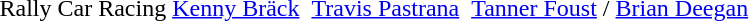<table>
<tr>
<td>Rally Car Racing</td>
<td><a href='#'>Kenny Bräck</a></td>
<td></td>
<td><a href='#'>Travis Pastrana</a></td>
<td></td>
<td><a href='#'>Tanner Foust</a> / <a href='#'>Brian Deegan</a></td>
<td></td>
</tr>
</table>
